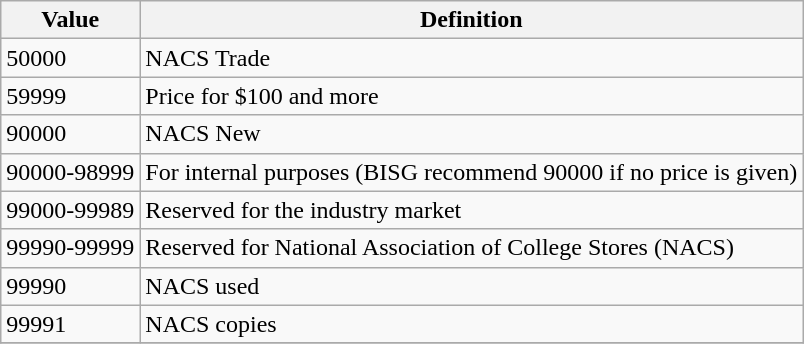<table class="wikitable">
<tr>
<th>Value</th>
<th>Definition</th>
</tr>
<tr>
<td>50000</td>
<td>NACS Trade</td>
</tr>
<tr>
<td>59999</td>
<td>Price for $100 and more</td>
</tr>
<tr>
<td>90000</td>
<td>NACS New</td>
</tr>
<tr>
<td>90000-98999</td>
<td>For internal purposes (BISG recommend 90000 if no price is given)</td>
</tr>
<tr>
<td>99000-99989</td>
<td>Reserved for the industry market</td>
</tr>
<tr>
<td>99990-99999</td>
<td>Reserved for National Association of College Stores (NACS)</td>
</tr>
<tr>
<td>99990</td>
<td>NACS used</td>
</tr>
<tr>
<td>99991</td>
<td>NACS copies</td>
</tr>
<tr>
</tr>
</table>
